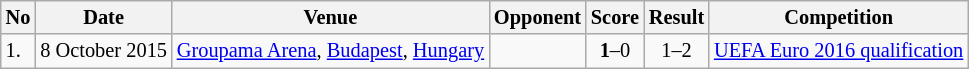<table class="wikitable" style="font-size:85%;">
<tr>
<th>No</th>
<th>Date</th>
<th>Venue</th>
<th>Opponent</th>
<th>Score</th>
<th>Result</th>
<th>Competition</th>
</tr>
<tr>
<td>1.</td>
<td>8 October 2015</td>
<td><a href='#'>Groupama Arena</a>, <a href='#'>Budapest</a>, <a href='#'>Hungary</a></td>
<td></td>
<td align=center><strong>1</strong>–0</td>
<td align=center>1–2</td>
<td><a href='#'>UEFA Euro 2016 qualification</a></td>
</tr>
</table>
